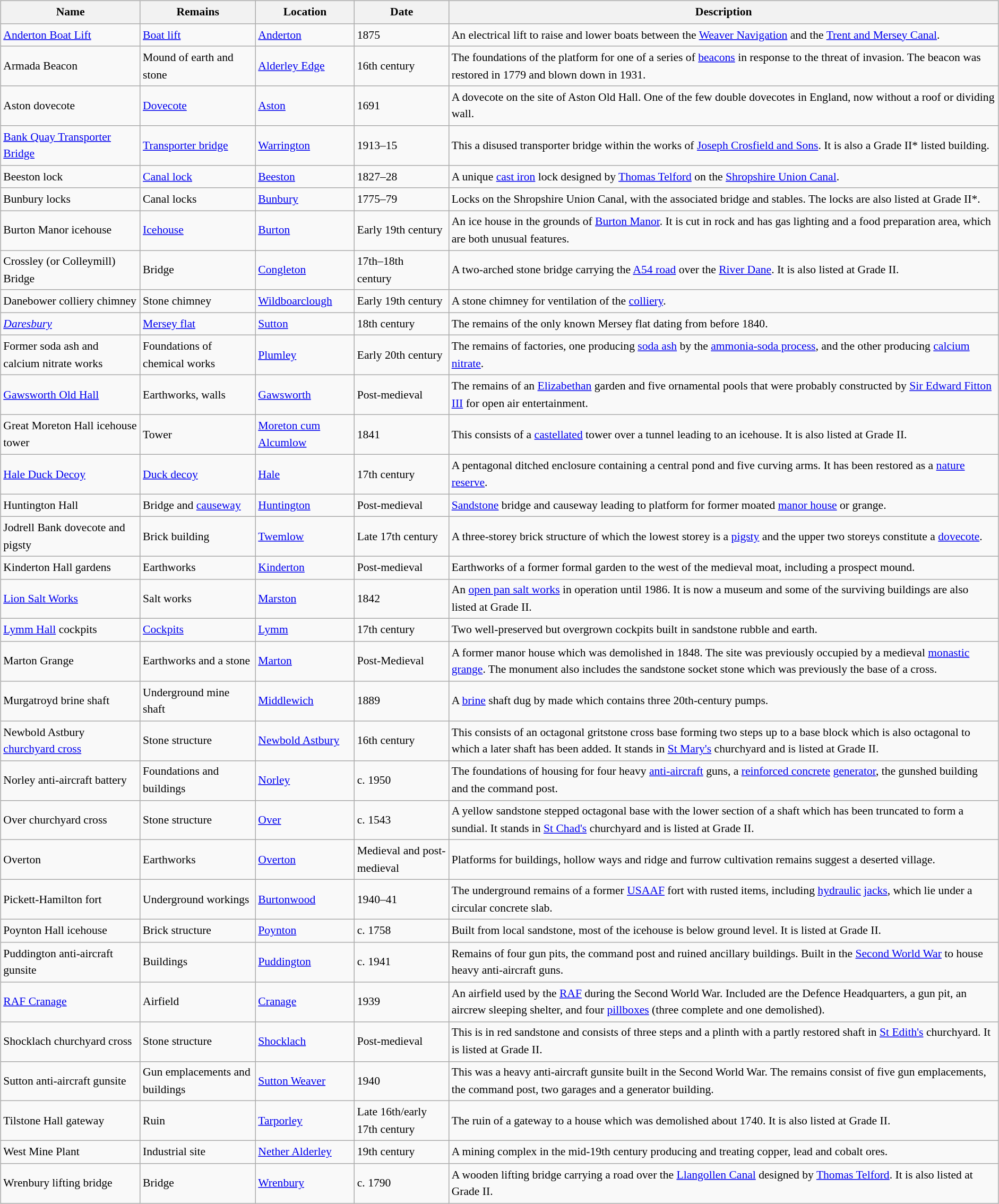<table style="width:100%;border:0px;text-align:left;">
<tr valign="top">
<td><br><table class="wikitable sortable" style="font-size: 90%;width:100%;border:0px;text-align:left;line-height:150%;">
<tr>
<th>Name</th>
<th>Remains</th>
<th>Location</th>
<th>Date</th>
<th class="unsortable">Description</th>
</tr>
<tr>
<td><a href='#'>Anderton Boat Lift</a></td>
<td><a href='#'>Boat lift</a></td>
<td><a href='#'>Anderton</a><br><small></small></td>
<td>1875</td>
<td>An electrical lift to raise and lower boats between the <a href='#'>Weaver Navigation</a> and the <a href='#'>Trent and Mersey Canal</a>.</td>
</tr>
<tr>
<td>Armada Beacon</td>
<td>Mound of earth and stone</td>
<td><a href='#'>Alderley Edge</a><br><small></small></td>
<td>16th century</td>
<td>The foundations of the platform for one of a series of <a href='#'>beacons</a> in response to the threat of invasion.  The beacon was restored in 1779 and blown down in 1931.</td>
</tr>
<tr>
<td>Aston dovecote</td>
<td><a href='#'>Dovecote</a></td>
<td><a href='#'>Aston</a><br><small></small></td>
<td>1691</td>
<td>A dovecote on the site of Aston Old Hall.  One of the few double dovecotes in England, now without a roof or dividing wall.</td>
</tr>
<tr>
<td><a href='#'>Bank Quay Transporter Bridge</a></td>
<td><a href='#'>Transporter bridge</a></td>
<td><a href='#'>Warrington</a><br><small></small></td>
<td>1913–15</td>
<td>This a disused transporter bridge within the works of <a href='#'>Joseph Crosfield and Sons</a>.  It is also a Grade II* listed building.</td>
</tr>
<tr>
<td>Beeston lock</td>
<td><a href='#'>Canal lock</a></td>
<td><a href='#'>Beeston</a><br><small></small></td>
<td>1827–28</td>
<td>A unique <a href='#'>cast iron</a> lock designed by <a href='#'>Thomas Telford</a> on the <a href='#'>Shropshire Union Canal</a>.</td>
</tr>
<tr>
<td>Bunbury locks</td>
<td>Canal locks</td>
<td><a href='#'>Bunbury</a><br><small></small></td>
<td>1775–79</td>
<td>Locks on the Shropshire Union Canal, with the associated bridge and stables.  The locks are also listed at Grade II*.</td>
</tr>
<tr>
<td>Burton Manor icehouse</td>
<td><a href='#'>Icehouse</a></td>
<td><a href='#'>Burton</a><br><small></small></td>
<td>Early 19th century</td>
<td>An ice house in the grounds of <a href='#'>Burton Manor</a>.  It is cut in rock and has gas lighting and a food preparation area, which are both unusual features.</td>
</tr>
<tr>
<td>Crossley (or Colleymill) Bridge</td>
<td>Bridge</td>
<td><a href='#'>Congleton</a><br><small></small></td>
<td>17th–18th<br>century</td>
<td>A two-arched stone bridge carrying the <a href='#'>A54 road</a> over the <a href='#'>River Dane</a>.  It is also listed at Grade II.</td>
</tr>
<tr>
<td>Danebower colliery chimney</td>
<td>Stone chimney</td>
<td><a href='#'>Wildboarclough</a><br><small></small></td>
<td>Early 19th century</td>
<td>A stone chimney for ventilation of the <a href='#'>colliery</a>.</td>
</tr>
<tr>
<td><a href='#'><em>Daresbury</em></a></td>
<td><a href='#'>Mersey flat</a></td>
<td><a href='#'>Sutton</a><br><small></small></td>
<td>18th century</td>
<td>The remains of the only known Mersey flat dating from before 1840.</td>
</tr>
<tr>
<td>Former soda ash and calcium nitrate works</td>
<td>Foundations of chemical works</td>
<td><a href='#'>Plumley</a><br><small></small></td>
<td>Early 20th century</td>
<td>The remains of factories, one producing <a href='#'>soda ash</a> by the <a href='#'>ammonia-soda process</a>, and the other producing <a href='#'>calcium nitrate</a>.</td>
</tr>
<tr>
<td><a href='#'>Gawsworth Old Hall</a></td>
<td>Earthworks, walls</td>
<td><a href='#'>Gawsworth</a><br><small></small></td>
<td>Post-medieval</td>
<td>The remains of an <a href='#'>Elizabethan</a> garden and five ornamental pools that were probably constructed by <a href='#'>Sir Edward Fitton III</a> for open air entertainment.</td>
</tr>
<tr>
<td>Great Moreton Hall icehouse tower</td>
<td>Tower</td>
<td><a href='#'>Moreton cum Alcumlow</a><br><small></small></td>
<td>1841</td>
<td>This consists of a <a href='#'>castellated</a> tower over a tunnel leading to an icehouse.  It is also listed at Grade II.</td>
</tr>
<tr>
<td><a href='#'>Hale Duck Decoy</a></td>
<td><a href='#'>Duck decoy</a></td>
<td><a href='#'>Hale</a><br><small></small></td>
<td>17th century</td>
<td>A pentagonal ditched enclosure containing a central pond and five curving arms.  It has been restored as a <a href='#'>nature reserve</a>.</td>
</tr>
<tr>
<td>Huntington Hall</td>
<td>Bridge and <a href='#'>causeway</a></td>
<td><a href='#'>Huntington</a><br><small></small></td>
<td>Post-medieval</td>
<td><a href='#'>Sandstone</a> bridge and causeway leading to platform for former moated <a href='#'>manor house</a> or grange.</td>
</tr>
<tr>
<td>Jodrell Bank dovecote and pigsty</td>
<td>Brick building</td>
<td><a href='#'>Twemlow</a><br><small></small></td>
<td>Late 17th century</td>
<td>A three-storey brick structure of which the lowest storey is a <a href='#'>pigsty</a> and the upper two storeys constitute a <a href='#'>dovecote</a>.</td>
</tr>
<tr>
<td>Kinderton Hall gardens</td>
<td>Earthworks</td>
<td><a href='#'>Kinderton</a><br><small></small></td>
<td>Post-medieval</td>
<td>Earthworks of a former formal garden to the west of the medieval moat, including a prospect mound.</td>
</tr>
<tr>
<td><a href='#'>Lion Salt Works</a></td>
<td>Salt works</td>
<td><a href='#'>Marston</a><br><small></small></td>
<td>1842</td>
<td>An <a href='#'>open pan salt works</a> in operation until 1986.  It is now a museum and some of the surviving buildings are also listed at Grade II.</td>
</tr>
<tr>
<td><a href='#'>Lymm Hall</a> cockpits</td>
<td><a href='#'>Cockpits</a></td>
<td><a href='#'>Lymm</a><br><small></small></td>
<td>17th century</td>
<td>Two well-preserved but overgrown cockpits built in sandstone rubble and earth.</td>
</tr>
<tr>
<td>Marton Grange</td>
<td>Earthworks and a stone</td>
<td><a href='#'>Marton</a><br><small></small></td>
<td>Post-Medieval</td>
<td>A former manor house which was demolished in 1848.  The site was previously occupied by a medieval <a href='#'>monastic grange</a>.  The monument also includes the sandstone socket stone which was previously the base of a cross.</td>
</tr>
<tr>
<td>Murgatroyd brine shaft</td>
<td>Underground mine shaft</td>
<td><a href='#'>Middlewich</a><br><small></small></td>
<td>1889</td>
<td>A <a href='#'>brine</a> shaft dug by made which contains three 20th-century pumps.</td>
</tr>
<tr>
<td>Newbold Astbury <a href='#'>churchyard cross</a></td>
<td>Stone structure</td>
<td><a href='#'>Newbold Astbury</a><br><small></small></td>
<td>16th century</td>
<td>This consists of an octagonal gritstone cross base forming two steps up to a base block which is also octagonal to which a later shaft has been added.  It stands in <a href='#'>St Mary's</a> churchyard and is listed at Grade II.</td>
</tr>
<tr>
<td>Norley anti-aircraft battery</td>
<td>Foundations and buildings</td>
<td><a href='#'>Norley</a><br><small></small></td>
<td>c. 1950</td>
<td>The foundations of housing for four heavy <a href='#'>anti-aircraft</a> guns, a <a href='#'>reinforced concrete</a> <a href='#'>generator</a>, the gunshed building and the command post.</td>
</tr>
<tr>
<td>Over churchyard cross</td>
<td>Stone structure</td>
<td><a href='#'>Over</a><br><small></small></td>
<td>c. 1543</td>
<td>A yellow sandstone stepped octagonal base with the lower section of a shaft which has been truncated to form a sundial.  It stands in <a href='#'>St Chad's</a> churchyard and is listed at Grade II.</td>
</tr>
<tr>
<td>Overton</td>
<td>Earthworks</td>
<td><a href='#'>Overton</a><br><small></small></td>
<td>Medieval and post-medieval</td>
<td>Platforms for buildings, hollow ways and ridge and furrow cultivation remains suggest a deserted village.</td>
</tr>
<tr>
<td>Pickett-Hamilton fort</td>
<td>Underground workings</td>
<td><a href='#'>Burtonwood</a><br><small></small></td>
<td>1940–41</td>
<td>The underground remains of a former <a href='#'>USAAF</a> fort with rusted items, including <a href='#'>hydraulic</a> <a href='#'>jacks</a>, which lie under a circular concrete slab.</td>
</tr>
<tr>
<td>Poynton Hall icehouse</td>
<td>Brick structure</td>
<td><a href='#'>Poynton</a><br><small></small></td>
<td>c. 1758</td>
<td>Built from local sandstone, most of the icehouse is below ground level.  It is listed at Grade II.</td>
</tr>
<tr>
<td>Puddington anti-aircraft gunsite</td>
<td>Buildings</td>
<td><a href='#'>Puddington</a><br><small></small></td>
<td>c. 1941</td>
<td>Remains of four gun pits, the command post and ruined ancillary buildings. Built in the <a href='#'>Second World War</a> to house heavy anti-aircraft guns.</td>
</tr>
<tr>
<td><a href='#'>RAF Cranage</a></td>
<td>Airfield</td>
<td><a href='#'>Cranage</a><br><small></small></td>
<td>1939</td>
<td>An airfield used by the <a href='#'>RAF</a> during the Second World War. Included are the Defence Headquarters, a gun pit, an aircrew sleeping shelter, and four <a href='#'>pillboxes</a> (three complete and one demolished).</td>
</tr>
<tr>
<td>Shocklach churchyard cross</td>
<td>Stone structure</td>
<td><a href='#'>Shocklach</a><br><small></small></td>
<td>Post-medieval</td>
<td>This is in red sandstone and consists of three steps and a plinth with a partly restored shaft in <a href='#'>St Edith's</a> churchyard.  It is listed at Grade II.</td>
</tr>
<tr>
<td>Sutton anti-aircraft gunsite</td>
<td>Gun emplacements and buildings</td>
<td><a href='#'>Sutton Weaver</a><br><small></small></td>
<td>1940</td>
<td>This was a heavy anti-aircraft gunsite built in the Second World War.  The remains consist of five gun emplacements, the command post, two garages and a generator building.</td>
</tr>
<tr>
<td>Tilstone Hall gateway</td>
<td>Ruin</td>
<td><a href='#'>Tarporley</a><br><small></small></td>
<td>Late 16th/early 17th century</td>
<td>The ruin of a gateway to a house which was demolished about 1740.  It is also listed at Grade II.</td>
</tr>
<tr>
<td>West Mine Plant</td>
<td>Industrial site</td>
<td><a href='#'>Nether Alderley</a><br><small></small></td>
<td>19th century</td>
<td>A mining complex in the mid-19th century producing and treating copper, lead and cobalt ores.</td>
</tr>
<tr>
<td>Wrenbury lifting bridge</td>
<td>Bridge</td>
<td><a href='#'>Wrenbury</a><br><small></small></td>
<td>c. 1790</td>
<td>A wooden lifting bridge carrying a road over the <a href='#'>Llangollen Canal</a> designed by <a href='#'>Thomas Telford</a>.  It is also listed at Grade II.</td>
</tr>
<tr>
</tr>
</table>
</td>
<td><br>





</td>
</tr>
</table>
